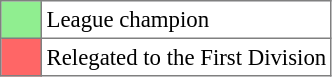<table bgcolor="#f7f8ff" cellpadding="3" cellspacing="0" border="1" style="font-size: 95%; border: gray solid 1px; border-collapse: collapse;text-align:center;">
<tr>
<td style="background:#90EE90;" width="20"></td>
<td bgcolor="#ffffff" align="left">League champion</td>
</tr>
<tr>
<td style="background: #FF6666" width="20"></td>
<td bgcolor="#ffffff" align="left">Relegated to the First Division</td>
</tr>
</table>
